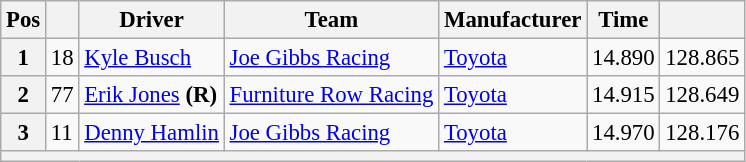<table class="wikitable" style="font-size:95%">
<tr>
<th>Pos</th>
<th></th>
<th>Driver</th>
<th>Team</th>
<th>Manufacturer</th>
<th>Time</th>
<th></th>
</tr>
<tr>
<th>1</th>
<td>18</td>
<td><a href='#'>Kyle Busch</a></td>
<td><a href='#'>Joe Gibbs Racing</a></td>
<td><a href='#'>Toyota</a></td>
<td>14.890</td>
<td>128.865</td>
</tr>
<tr>
<th>2</th>
<td>77</td>
<td><a href='#'>Erik Jones</a> <strong>(R)</strong></td>
<td><a href='#'>Furniture Row Racing</a></td>
<td><a href='#'>Toyota</a></td>
<td>14.915</td>
<td>128.649</td>
</tr>
<tr>
<th>3</th>
<td>11</td>
<td><a href='#'>Denny Hamlin</a></td>
<td><a href='#'>Joe Gibbs Racing</a></td>
<td><a href='#'>Toyota</a></td>
<td>14.970</td>
<td>128.176</td>
</tr>
<tr>
<th colspan="7"></th>
</tr>
</table>
